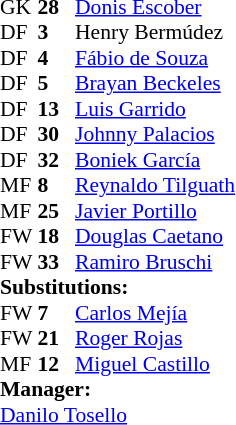<table style = "font-size: 90%" cellspacing = "0" cellpadding = "0">
<tr>
<td colspan = 4></td>
</tr>
<tr>
<th style="width:25px;"></th>
<th style="width:25px;"></th>
</tr>
<tr>
<td>GK</td>
<td><strong>28</strong></td>
<td> <a href='#'>Donis Escober</a></td>
</tr>
<tr>
<td>DF</td>
<td><strong>3</strong></td>
<td> Henry Bermúdez</td>
<td></td>
<td></td>
</tr>
<tr>
<td>DF</td>
<td><strong>4</strong></td>
<td> <a href='#'>Fábio de Souza</a></td>
</tr>
<tr>
<td>DF</td>
<td><strong>5</strong></td>
<td> <a href='#'>Brayan Beckeles</a></td>
</tr>
<tr>
<td>DF</td>
<td><strong>13</strong></td>
<td> <a href='#'>Luis Garrido</a></td>
</tr>
<tr>
<td>DF</td>
<td><strong>30</strong></td>
<td> <a href='#'>Johnny Palacios</a></td>
<td></td>
<td></td>
</tr>
<tr>
<td>DF</td>
<td><strong>32</strong></td>
<td> <a href='#'>Boniek García</a></td>
</tr>
<tr>
<td>MF</td>
<td><strong>8</strong></td>
<td> <a href='#'>Reynaldo Tilguath</a></td>
<td></td>
<td></td>
<td></td>
<td></td>
</tr>
<tr>
<td>MF</td>
<td><strong>25</strong></td>
<td> <a href='#'>Javier Portillo</a></td>
<td></td>
<td></td>
</tr>
<tr>
<td>FW</td>
<td><strong>18</strong></td>
<td> <a href='#'>Douglas Caetano</a></td>
<td></td>
<td></td>
</tr>
<tr>
<td>FW</td>
<td><strong>33</strong></td>
<td> <a href='#'>Ramiro Bruschi</a></td>
<td></td>
<td></td>
</tr>
<tr>
<td colspan = 3><strong>Substitutions:</strong></td>
</tr>
<tr>
<td>FW</td>
<td><strong>7</strong></td>
<td> <a href='#'>Carlos Mejía</a></td>
<td></td>
<td></td>
</tr>
<tr>
<td>FW</td>
<td><strong>21</strong></td>
<td> <a href='#'>Roger Rojas</a></td>
<td></td>
<td></td>
<td></td>
<td></td>
</tr>
<tr>
<td>MF</td>
<td><strong>12</strong></td>
<td> <a href='#'>Miguel Castillo</a></td>
<td></td>
<td></td>
</tr>
<tr>
<td colspan = 3><strong>Manager:</strong></td>
</tr>
<tr>
<td colspan = 3> <a href='#'>Danilo Tosello</a></td>
</tr>
</table>
